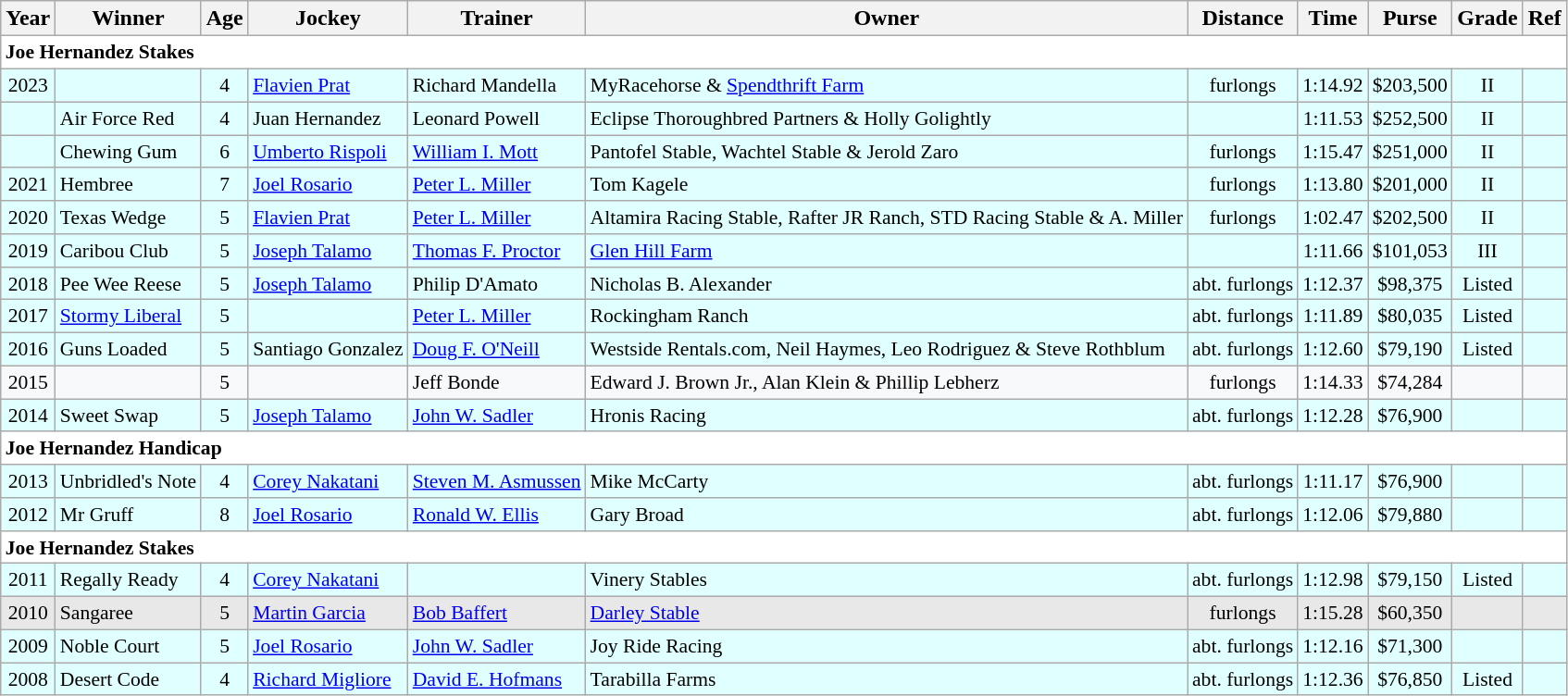<table class="wikitable sortable">
<tr>
<th>Year</th>
<th>Winner</th>
<th>Age</th>
<th>Jockey</th>
<th>Trainer</th>
<th>Owner</th>
<th>Distance</th>
<th>Time</th>
<th>Purse</th>
<th>Grade</th>
<th>Ref</th>
</tr>
<tr style="font-size:90%; background-color:white">
<td align="left" colspan=11><strong>Joe Hernandez Stakes</strong></td>
</tr>
<tr style="font-size:90%; background-color:lightcyan">
<td align=center>2023</td>
<td></td>
<td align=center>4</td>
<td><a href='#'>Flavien Prat</a></td>
<td>Richard Mandella</td>
<td>MyRacehorse  & <a href='#'>Spendthrift Farm</a></td>
<td align=center> furlongs</td>
<td align=center>1:14.92</td>
<td align=center>$203,500</td>
<td align=center>II</td>
<td></td>
</tr>
<tr style="font-size:90%; background-color:lightcyan">
<td align=center></td>
<td>Air Force Red</td>
<td align=center>4</td>
<td>Juan Hernandez</td>
<td>Leonard Powell</td>
<td>Eclipse Thoroughbred Partners & Holly Golightly</td>
<td align=center></td>
<td align=center>1:11.53</td>
<td align=center>$252,500</td>
<td align=center>II</td>
<td></td>
</tr>
<tr style="font-size:90%; background-color:lightcyan">
<td align=center></td>
<td>Chewing Gum</td>
<td align=center>6</td>
<td><a href='#'>Umberto Rispoli</a></td>
<td><a href='#'>William I. Mott</a></td>
<td>Pantofel Stable, Wachtel Stable & Jerold Zaro</td>
<td align=center> furlongs</td>
<td align=center>1:15.47</td>
<td align=center>$251,000</td>
<td align=center>II</td>
<td></td>
</tr>
<tr style="font-size:90%; background-color:lightcyan">
<td align=center>2021</td>
<td>Hembree</td>
<td align=center>7</td>
<td><a href='#'>Joel Rosario</a></td>
<td><a href='#'>Peter L. Miller</a></td>
<td>Tom Kagele</td>
<td align=center> furlongs</td>
<td align=center>1:13.80</td>
<td align=center>$201,000</td>
<td align=center>II</td>
<td></td>
</tr>
<tr style="font-size:90%; background-color:lightcyan">
<td align=center>2020</td>
<td>Texas Wedge</td>
<td align=center>5</td>
<td><a href='#'>Flavien Prat</a></td>
<td><a href='#'>Peter L. Miller</a></td>
<td>Altamira Racing Stable, Rafter JR Ranch, STD Racing Stable & A. Miller</td>
<td align=center> furlongs</td>
<td align=center>1:02.47</td>
<td align=center>$202,500</td>
<td align=center>II</td>
<td></td>
</tr>
<tr style="font-size:90%; background-color:lightcyan">
<td align=center>2019</td>
<td>Caribou Club</td>
<td align=center>5</td>
<td><a href='#'>Joseph Talamo</a></td>
<td><a href='#'>Thomas F. Proctor</a></td>
<td><a href='#'>Glen Hill Farm</a></td>
<td align=center></td>
<td align=center>1:11.66</td>
<td align=center>$101,053</td>
<td align=center>III</td>
<td></td>
</tr>
<tr style="font-size:90%; background-color:lightcyan">
<td align=center>2018</td>
<td>Pee Wee Reese</td>
<td align=center>5</td>
<td><a href='#'>Joseph Talamo</a></td>
<td>Philip D'Amato</td>
<td>Nicholas B. Alexander</td>
<td align=center>abt.  furlongs</td>
<td align=center>1:12.37</td>
<td align=center>$98,375</td>
<td align=center>Listed</td>
<td></td>
</tr>
<tr style="font-size:90%; background-color:lightcyan">
<td align=center>2017</td>
<td><a href='#'>Stormy Liberal</a></td>
<td align=center>5</td>
<td></td>
<td><a href='#'>Peter L. Miller</a></td>
<td>Rockingham Ranch</td>
<td align=center>abt.  furlongs</td>
<td align=center>1:11.89</td>
<td align=center>$80,035</td>
<td align=center>Listed</td>
<td></td>
</tr>
<tr style="font-size:90%; background-color:lightcyan">
<td align=center>2016</td>
<td>Guns Loaded</td>
<td align=center>5</td>
<td>Santiago Gonzalez</td>
<td><a href='#'>Doug F. O'Neill</a></td>
<td>Westside Rentals.com, Neil Haymes, Leo Rodriguez & Steve Rothblum</td>
<td align=center>abt.  furlongs</td>
<td align=center>1:12.60</td>
<td align=center>$79,190</td>
<td align=center>Listed</td>
<td></td>
</tr>
<tr style="font-size:90%; background-color:#F8F9FA">
<td align=center>2015</td>
<td></td>
<td align=center>5</td>
<td></td>
<td>Jeff Bonde</td>
<td>Edward J. Brown Jr., Alan Klein & Phillip Lebherz</td>
<td align=center> furlongs</td>
<td align=center>1:14.33</td>
<td align=center>$74,284</td>
<td align=center></td>
<td></td>
</tr>
<tr style="font-size:90%; background-color:lightcyan">
<td align=center>2014</td>
<td>Sweet Swap</td>
<td align=center>5</td>
<td><a href='#'>Joseph Talamo</a></td>
<td><a href='#'>John W. Sadler</a></td>
<td>Hronis Racing</td>
<td align=center>abt.  furlongs</td>
<td align=center>1:12.28</td>
<td align=center>$76,900</td>
<td align=center></td>
<td></td>
</tr>
<tr style="font-size:90%; background-color:white">
<td align="left" colspan=11><strong>Joe Hernandez Handicap </strong></td>
</tr>
<tr style="font-size:90%; background-color:lightcyan">
<td align=center>2013</td>
<td>Unbridled's Note</td>
<td align=center>4</td>
<td><a href='#'>Corey Nakatani</a></td>
<td><a href='#'>Steven M. Asmussen</a></td>
<td>Mike McCarty</td>
<td align=center>abt.  furlongs</td>
<td align=center>1:11.17</td>
<td align=center>$76,900</td>
<td align=center></td>
<td></td>
</tr>
<tr style="font-size:90%; background-color:lightcyan">
<td align=center>2012</td>
<td>Mr Gruff</td>
<td align=center>8</td>
<td><a href='#'>Joel Rosario</a></td>
<td><a href='#'>Ronald W. Ellis</a></td>
<td>Gary Broad</td>
<td align=center>abt.  furlongs</td>
<td align=center>1:12.06</td>
<td align=center>$79,880</td>
<td align=center></td>
<td></td>
</tr>
<tr style="font-size:90%; background-color:white">
<td align="left" colspan=11><strong>Joe Hernandez Stakes </strong></td>
</tr>
<tr style="font-size:90%; background-color:lightcyan">
<td align=center>2011</td>
<td>Regally Ready</td>
<td align=center>4</td>
<td><a href='#'>Corey Nakatani</a></td>
<td></td>
<td>Vinery Stables</td>
<td align=center>abt.  furlongs</td>
<td align=center>1:12.98</td>
<td align=center>$79,150</td>
<td align=center>Listed</td>
<td></td>
</tr>
<tr style="font-size:90%; background-color:#E8E8E8">
<td align=center>2010</td>
<td>Sangaree</td>
<td align=center>5</td>
<td><a href='#'>Martin Garcia</a></td>
<td><a href='#'>Bob Baffert</a></td>
<td><a href='#'>Darley Stable</a></td>
<td align=center> furlongs</td>
<td align=center>1:15.28</td>
<td align=center>$60,350</td>
<td align=center></td>
<td></td>
</tr>
<tr style="font-size:90%; background-color:lightcyan">
<td align=center>2009</td>
<td>Noble Court</td>
<td align=center>5</td>
<td><a href='#'>Joel Rosario</a></td>
<td><a href='#'>John W. Sadler</a></td>
<td>Joy Ride Racing</td>
<td align=center>abt.  furlongs</td>
<td align=center>1:12.16</td>
<td align=center>$71,300</td>
<td align=center></td>
<td></td>
</tr>
<tr style="font-size:90%; background-color:lightcyan">
<td align=center>2008</td>
<td>Desert Code</td>
<td align=center>4</td>
<td><a href='#'>Richard Migliore</a></td>
<td><a href='#'>David E. Hofmans</a></td>
<td>Tarabilla Farms</td>
<td align=center>abt.  furlongs</td>
<td align=center>1:12.36</td>
<td align=center>$76,850</td>
<td align=center>Listed</td>
<td></td>
</tr>
</table>
